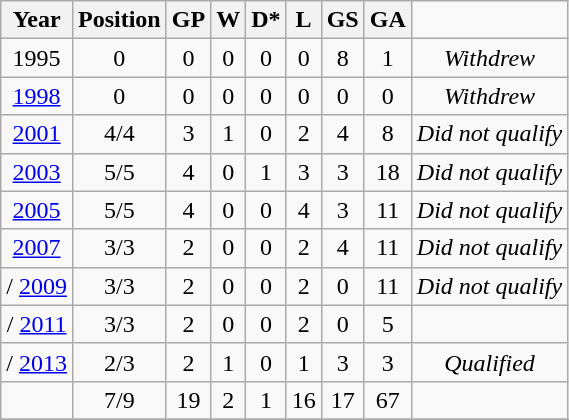<table class="wikitable" style="text-align: center;">
<tr>
<th>Year</th>
<th>Position</th>
<th>GP</th>
<th>W</th>
<th>D*</th>
<th>L</th>
<th>GS</th>
<th>GA</th>
<td></td>
</tr>
<tr>
<td>1995</td>
<td>0</td>
<td>0</td>
<td>0</td>
<td>0</td>
<td>0</td>
<td>8</td>
<td>1</td>
<td><em>Withdrew</em></td>
</tr>
<tr>
<td><a href='#'>1998</a></td>
<td>0</td>
<td>0</td>
<td>0</td>
<td>0</td>
<td>0</td>
<td>0</td>
<td>0</td>
<td><em>Withdrew</em></td>
</tr>
<tr>
<td> <a href='#'>2001</a></td>
<td>4/4</td>
<td>3</td>
<td>1</td>
<td>0</td>
<td>2</td>
<td>4</td>
<td>8</td>
<td><em>Did not qualify</em></td>
</tr>
<tr>
<td><a href='#'>2003</a></td>
<td>5/5</td>
<td>4</td>
<td>0</td>
<td>1</td>
<td>3</td>
<td>3</td>
<td>18</td>
<td><em>Did not qualify</em></td>
</tr>
<tr>
<td><a href='#'>2005</a></td>
<td>5/5</td>
<td>4</td>
<td>0</td>
<td>0</td>
<td>4</td>
<td>3</td>
<td>11</td>
<td><em>Did not qualify</em></td>
</tr>
<tr>
<td><a href='#'>2007</a></td>
<td>3/3</td>
<td>2</td>
<td>0</td>
<td>0</td>
<td>2</td>
<td>4</td>
<td>11</td>
<td><em>Did not qualify</em></td>
</tr>
<tr>
<td>/ <a href='#'>2009</a></td>
<td>3/3</td>
<td>2</td>
<td>0</td>
<td>0</td>
<td>2</td>
<td>0</td>
<td>11</td>
<td><em>Did not qualify</em></td>
</tr>
<tr>
<td>/ <a href='#'>2011</a></td>
<td>3/3</td>
<td>2</td>
<td>0</td>
<td>0</td>
<td>2</td>
<td>0</td>
<td>5</td>
<td></td>
</tr>
<tr>
<td>/ <a href='#'>2013</a></td>
<td>2/3</td>
<td>2</td>
<td>1</td>
<td>0</td>
<td>1</td>
<td>3</td>
<td>3</td>
<td><em>Qualified</em></td>
</tr>
<tr>
<td></td>
<td>7/9</td>
<td>19</td>
<td>2</td>
<td>1</td>
<td>16</td>
<td>17</td>
<td>67</td>
<td></td>
</tr>
<tr>
</tr>
</table>
